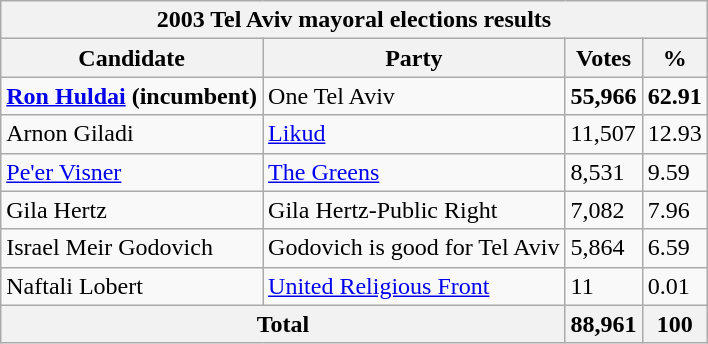<table class="wikitable sortable">
<tr>
<th colspan=4><strong>2003 Tel Aviv mayoral elections results</strong></th>
</tr>
<tr>
<th>Candidate</th>
<th>Party</th>
<th>Votes</th>
<th>%</th>
</tr>
<tr>
<td><strong><a href='#'>Ron Huldai</a> (incumbent)</strong></td>
<td>One Tel Aviv</td>
<td><strong>55,966</strong></td>
<td><strong>62.91</strong></td>
</tr>
<tr>
<td>Arnon Giladi</td>
<td><a href='#'>Likud</a></td>
<td>11,507</td>
<td>12.93</td>
</tr>
<tr>
<td><a href='#'>Pe'er Visner</a></td>
<td><a href='#'>The Greens</a></td>
<td>8,531</td>
<td>9.59</td>
</tr>
<tr>
<td>Gila Hertz</td>
<td>Gila Hertz-Public Right</td>
<td>7,082</td>
<td>7.96</td>
</tr>
<tr>
<td>Israel Meir Godovich</td>
<td>Godovich is good for Tel Aviv</td>
<td>5,864</td>
<td>6.59</td>
</tr>
<tr>
<td>Naftali Lobert</td>
<td><a href='#'>United Religious Front</a></td>
<td>11</td>
<td>0.01</td>
</tr>
<tr>
<th colspan=2>Total</th>
<th>88,961</th>
<th>100</th>
</tr>
</table>
